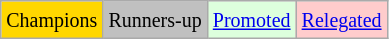<table class="wikitable">
<tr>
<td bgcolor=gold><small>Champions</small></td>
<td bgcolor=silver><small>Runners-up</small></td>
<td bgcolor="#DDFFDD"><small><a href='#'>Promoted</a></small></td>
<td bgcolor= "#FFCCCC"><small><a href='#'>Relegated</a></small></td>
</tr>
</table>
